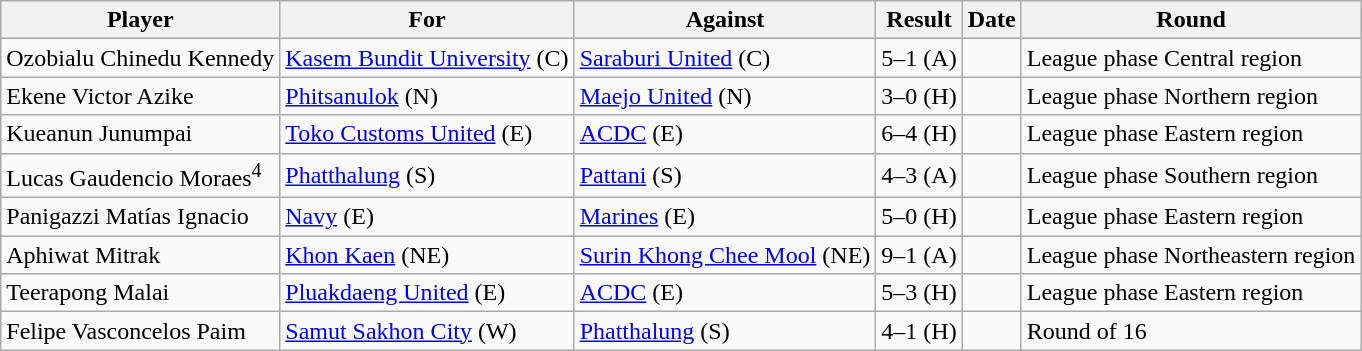<table class="wikitable sortable">
<tr>
<th>Player</th>
<th>For</th>
<th>Against</th>
<th align=center>Result</th>
<th>Date</th>
<th>Round</th>
</tr>
<tr>
<td> Ozobialu Chinedu Kennedy</td>
<td><a href='#'>Kasem Bundit University</a> (C)</td>
<td><a href='#'>Saraburi United</a> (C)</td>
<td>5–1 (A)</td>
<td></td>
<td>League phase Central region</td>
</tr>
<tr>
<td> Ekene Victor Azike</td>
<td><a href='#'>Phitsanulok</a> (N)</td>
<td><a href='#'>Maejo United</a> (N)</td>
<td>3–0 (H)</td>
<td></td>
<td>League phase Northern region</td>
</tr>
<tr>
<td> Kueanun Junumpai</td>
<td><a href='#'>Toko Customs United</a> (E)</td>
<td><a href='#'>ACDC</a> (E)</td>
<td>6–4 (H)</td>
<td></td>
<td>League phase Eastern region</td>
</tr>
<tr>
<td> Lucas Gaudencio Moraes<sup>4</sup></td>
<td><a href='#'>Phatthalung</a> (S)</td>
<td><a href='#'>Pattani</a> (S)</td>
<td>4–3 (A)</td>
<td></td>
<td>League phase Southern region</td>
</tr>
<tr>
<td> Panigazzi Matías Ignacio</td>
<td><a href='#'>Navy</a> (E)</td>
<td><a href='#'>Marines</a> (E)</td>
<td>5–0 (H)</td>
<td></td>
<td>League phase Eastern region</td>
</tr>
<tr>
<td> Aphiwat Mitrak</td>
<td><a href='#'>Khon Kaen</a> (NE)</td>
<td><a href='#'>Surin Khong Chee Mool</a> (NE)</td>
<td>9–1 (A)</td>
<td></td>
<td>League phase Northeastern region</td>
</tr>
<tr>
<td> Teerapong Malai</td>
<td><a href='#'>Pluakdaeng United</a> (E)</td>
<td><a href='#'>ACDC</a> (E)</td>
<td>5–3 (H)</td>
<td></td>
<td>League phase Eastern region</td>
</tr>
<tr>
<td> Felipe Vasconcelos Paim</td>
<td><a href='#'>Samut Sakhon City</a> (W)</td>
<td><a href='#'>Phatthalung</a> (S)</td>
<td>4–1 (H)</td>
<td></td>
<td>Round of 16</td>
</tr>
</table>
